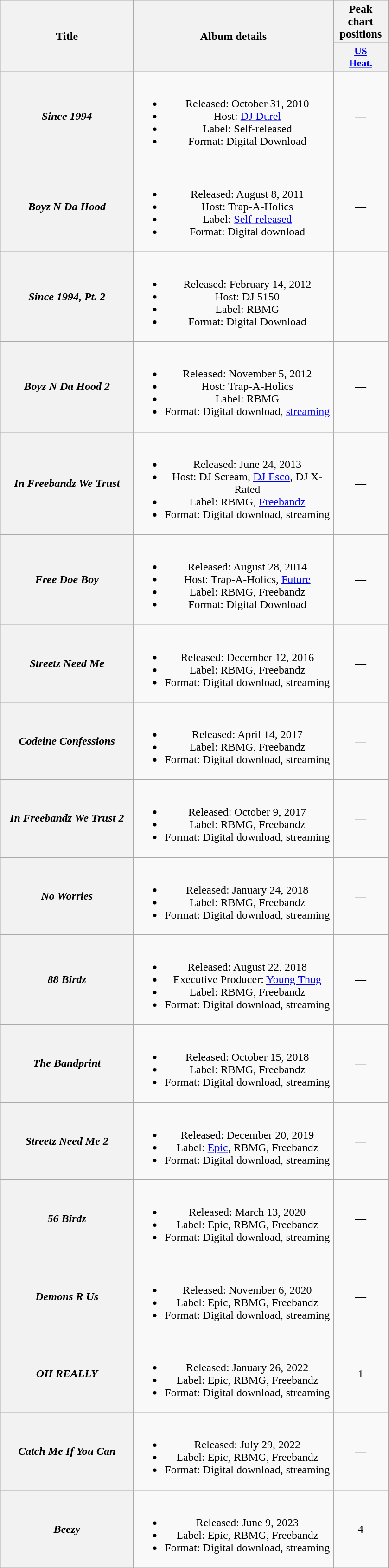<table class="wikitable plainrowheaders"  style="text-align:center;">
<tr>
<th scope="col" rowspan="2" style="width:11.5em;">Title</th>
<th scope="col" rowspan="2" style="width:17.5em;">Album details</th>
<th scope="col" colspan="1">Peak chart positions</th>
</tr>
<tr>
<th scope="col" style="width:5em;font-size:90%;"><a href='#'>US<br>Heat.</a><br></th>
</tr>
<tr>
<th scope="row"><em>Since 1994</em></th>
<td><br><ul><li>Released: October 31, 2010</li><li>Host: <a href='#'>DJ Durel</a></li><li>Label: Self-released</li><li>Format: Digital Download</li></ul></td>
<td>—</td>
</tr>
<tr>
<th scope="row"><em>Boyz N Da Hood</em><br></th>
<td><br><ul><li>Released: August 8, 2011</li><li>Host: Trap-A-Holics</li><li>Label: <a href='#'>Self-released</a></li><li>Format: Digital download</li></ul></td>
<td>—</td>
</tr>
<tr>
<th scope="row"><em>Since 1994, Pt. 2</em></th>
<td><br><ul><li>Released: February 14, 2012</li><li>Host: DJ 5150</li><li>Label: RBMG</li><li>Format: Digital Download</li></ul></td>
<td>—</td>
</tr>
<tr>
<th scope="row"><em>Boyz N Da Hood 2</em><br></th>
<td><br><ul><li>Released: November 5, 2012</li><li>Host: Trap-A-Holics</li><li>Label: RBMG</li><li>Format: Digital download, <a href='#'>streaming</a></li></ul></td>
<td>—</td>
</tr>
<tr>
<th scope="row"><em>In Freebandz We Trust</em></th>
<td><br><ul><li>Released: June 24, 2013</li><li>Host: DJ Scream, <a href='#'>DJ Esco</a>, DJ X-Rated</li><li>Label: RBMG, <a href='#'>Freebandz</a></li><li>Format: Digital download, streaming</li></ul></td>
<td>—</td>
</tr>
<tr>
<th scope="row"><em>Free Doe Boy</em></th>
<td><br><ul><li>Released: August 28, 2014</li><li>Host: Trap-A-Holics, <a href='#'>Future</a></li><li>Label: RBMG, Freebandz</li><li>Format: Digital Download</li></ul></td>
<td>—</td>
</tr>
<tr>
<th scope="row"><em>Streetz Need Me</em></th>
<td><br><ul><li>Released: December 12, 2016</li><li>Label: RBMG, Freebandz</li><li>Format: Digital download, streaming</li></ul></td>
<td>—</td>
</tr>
<tr>
<th scope="row"><em>Codeine Confessions</em></th>
<td><br><ul><li>Released: April 14, 2017</li><li>Label: RBMG, Freebandz</li><li>Format: Digital download, streaming</li></ul></td>
<td>—</td>
</tr>
<tr>
<th scope="row"><em>In Freebandz We Trust 2</em></th>
<td><br><ul><li>Released: October 9, 2017</li><li>Label: RBMG, Freebandz</li><li>Format: Digital download, streaming</li></ul></td>
<td>—</td>
</tr>
<tr>
<th scope="row"><em>No Worries</em></th>
<td><br><ul><li>Released: January 24, 2018</li><li>Label: RBMG, Freebandz</li><li>Format: Digital download, streaming</li></ul></td>
<td>—</td>
</tr>
<tr>
<th scope="row"><em>88 Birdz</em><br></th>
<td><br><ul><li>Released: August 22, 2018</li><li>Executive Producer: <a href='#'>Young Thug</a></li><li>Label: RBMG, Freebandz</li><li>Format: Digital download, streaming</li></ul></td>
<td>—</td>
</tr>
<tr>
<th scope="row"><em>The Bandprint</em></th>
<td><br><ul><li>Released: October 15, 2018</li><li>Label: RBMG, Freebandz</li><li>Format: Digital download, streaming</li></ul></td>
<td>—</td>
</tr>
<tr>
<th scope="row"><em>Streetz Need Me 2</em></th>
<td><br><ul><li>Released: December 20, 2019</li><li>Label: <a href='#'>Epic</a>, RBMG, Freebandz</li><li>Format: Digital download, streaming</li></ul></td>
<td>—</td>
</tr>
<tr>
<th scope="row"><em>56 Birdz</em><br></th>
<td><br><ul><li>Released: March 13, 2020</li><li>Label: Epic, RBMG, Freebandz</li><li>Format: Digital download, streaming</li></ul></td>
<td>—</td>
</tr>
<tr>
<th scope="row"><em>Demons R Us</em><br></th>
<td><br><ul><li>Released: November 6, 2020</li><li>Label: Epic, RBMG, Freebandz</li><li>Format: Digital download, streaming</li></ul></td>
<td>—</td>
</tr>
<tr>
<th scope="row"><em>OH REALLY</em></th>
<td><br><ul><li>Released: January 26, 2022</li><li>Label: Epic, RBMG, Freebandz</li><li>Format: Digital download, streaming</li></ul></td>
<td>1</td>
</tr>
<tr>
<th scope="row"><em>Catch Me If You Can</em></th>
<td><br><ul><li>Released: July 29, 2022</li><li>Label: Epic, RBMG, Freebandz</li><li>Format: Digital download, streaming</li></ul></td>
<td>—</td>
</tr>
<tr>
<th scope="row"><em>Beezy</em></th>
<td><br><ul><li>Released: June 9, 2023</li><li>Label: Epic, RBMG, Freebandz</li><li>Format: Digital download, streaming</li></ul></td>
<td>4</td>
</tr>
</table>
